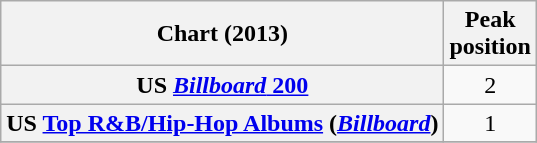<table class="wikitable sortable plainrowheaders" style="text-align:center;">
<tr>
<th scope="col">Chart (2013)</th>
<th scope="col">Peak<br>position</th>
</tr>
<tr>
<th scope="row">US <a href='#'><em>Billboard</em> 200</a></th>
<td>2</td>
</tr>
<tr>
<th scope="row">US <a href='#'>Top R&B/Hip-Hop Albums</a> (<em><a href='#'>Billboard</a></em>)</th>
<td>1</td>
</tr>
<tr>
</tr>
</table>
